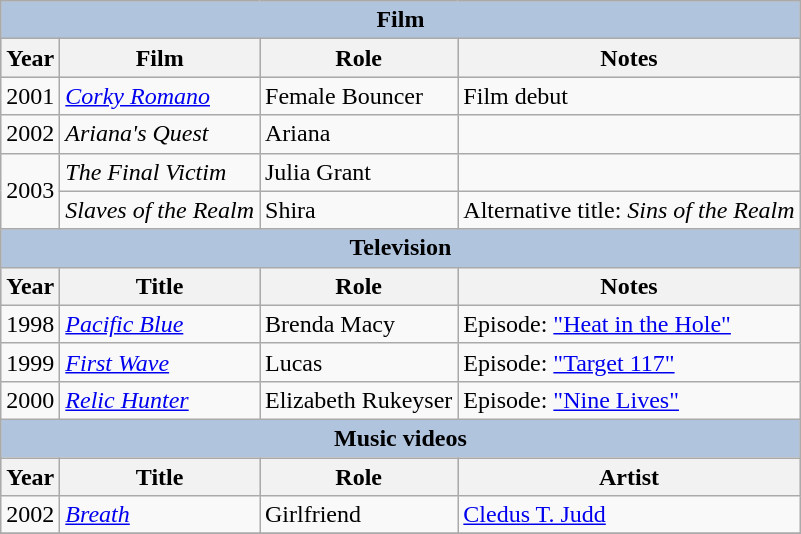<table class="wikitable">
<tr style="background:#ccc; text-align:center;">
<th colspan="4" style="background: LightSteelBlue;">Film</th>
</tr>
<tr style="background:#ccc; text-align:center;">
<th>Year</th>
<th>Film</th>
<th>Role</th>
<th>Notes</th>
</tr>
<tr>
<td>2001</td>
<td><em><a href='#'>Corky Romano</a></em></td>
<td>Female Bouncer</td>
<td>Film debut</td>
</tr>
<tr>
<td>2002</td>
<td><em>Ariana's Quest</em></td>
<td>Ariana</td>
<td></td>
</tr>
<tr>
<td rowspan=2>2003</td>
<td><em>The Final Victim</em></td>
<td>Julia Grant</td>
<td></td>
</tr>
<tr>
<td><em>Slaves of the Realm</em></td>
<td>Shira</td>
<td>Alternative title: <em>Sins of the Realm</em></td>
</tr>
<tr style="background:#ccc; text-align:center;">
<th colspan="4" style="background: LightSteelBlue;">Television</th>
</tr>
<tr style="background:#ccc; text-align:center;">
<th>Year</th>
<th>Title</th>
<th>Role</th>
<th>Notes</th>
</tr>
<tr>
<td>1998</td>
<td><em><a href='#'>Pacific Blue</a></em></td>
<td>Brenda Macy</td>
<td>Episode: <a href='#'>"Heat in the Hole"</a></td>
</tr>
<tr>
<td>1999</td>
<td><em><a href='#'>First Wave</a></em></td>
<td>Lucas</td>
<td>Episode: <a href='#'>"Target 117"</a></td>
</tr>
<tr>
<td>2000</td>
<td><em><a href='#'>Relic Hunter</a></em></td>
<td>Elizabeth Rukeyser</td>
<td>Episode: <a href='#'>"Nine Lives"</a></td>
</tr>
<tr style="background:#ccc; text-align:center;">
<th colspan="4" style="background: LightSteelBlue;">Music videos</th>
</tr>
<tr style="background:#ccc; text-align:center;">
<th>Year</th>
<th>Title</th>
<th>Role</th>
<th>Artist</th>
</tr>
<tr>
<td>2002</td>
<td><em><a href='#'>Breath</a></em></td>
<td>Girlfriend</td>
<td><a href='#'>Cledus T. Judd</a></td>
</tr>
<tr>
</tr>
</table>
